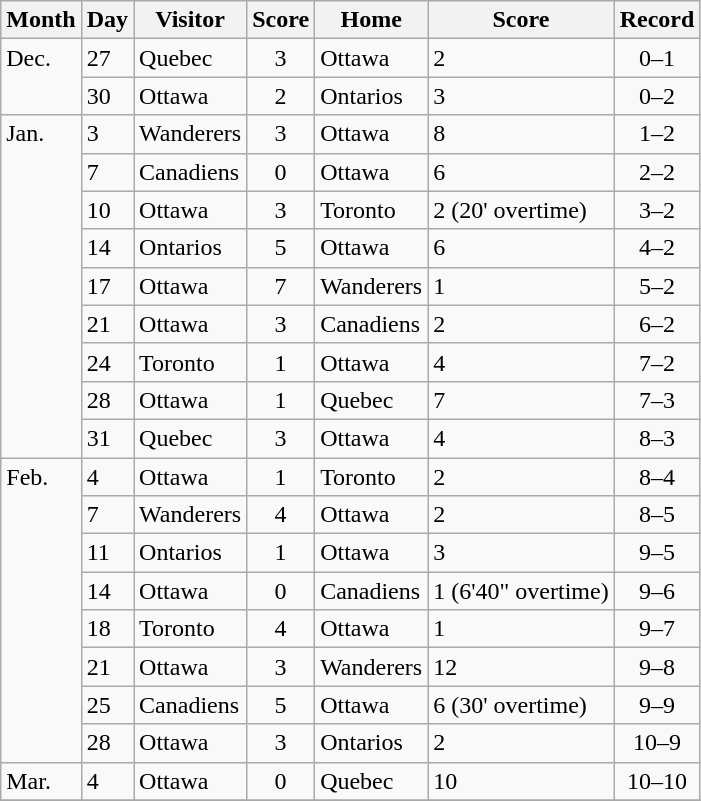<table class="wikitable">
<tr>
<th>Month</th>
<th>Day</th>
<th>Visitor</th>
<th>Score</th>
<th>Home</th>
<th>Score</th>
<th>Record</th>
</tr>
<tr>
<td rowspan=2 valign=top>Dec.</td>
<td>27</td>
<td>Quebec</td>
<td align="center">3</td>
<td>Ottawa</td>
<td>2</td>
<td align="center">0–1</td>
</tr>
<tr>
<td>30</td>
<td>Ottawa</td>
<td align="center">2</td>
<td>Ontarios</td>
<td>3</td>
<td align="center">0–2</td>
</tr>
<tr>
<td rowspan=9 valign=top>Jan.</td>
<td>3</td>
<td>Wanderers</td>
<td align="center">3</td>
<td>Ottawa</td>
<td>8</td>
<td align="center">1–2</td>
</tr>
<tr>
<td>7</td>
<td>Canadiens</td>
<td align="center">0</td>
<td>Ottawa</td>
<td>6</td>
<td align="center">2–2</td>
</tr>
<tr>
<td>10</td>
<td>Ottawa</td>
<td align="center">3</td>
<td>Toronto</td>
<td>2 (20' overtime)</td>
<td align="center">3–2</td>
</tr>
<tr>
<td>14</td>
<td>Ontarios</td>
<td align="center">5</td>
<td>Ottawa</td>
<td>6</td>
<td align="center">4–2</td>
</tr>
<tr>
<td>17</td>
<td>Ottawa</td>
<td align="center">7</td>
<td>Wanderers</td>
<td>1</td>
<td align="center">5–2</td>
</tr>
<tr>
<td>21</td>
<td>Ottawa</td>
<td align="center">3</td>
<td>Canadiens</td>
<td>2</td>
<td align="center">6–2</td>
</tr>
<tr>
<td>24</td>
<td>Toronto</td>
<td align="center">1</td>
<td>Ottawa</td>
<td>4</td>
<td align="center">7–2</td>
</tr>
<tr>
<td>28</td>
<td>Ottawa</td>
<td align="center">1</td>
<td>Quebec</td>
<td>7</td>
<td align="center">7–3</td>
</tr>
<tr>
<td>31</td>
<td>Quebec</td>
<td align="center">3</td>
<td>Ottawa</td>
<td>4</td>
<td align="center">8–3</td>
</tr>
<tr>
<td rowspan=8 valign=top>Feb.</td>
<td>4</td>
<td>Ottawa</td>
<td align="center">1</td>
<td>Toronto</td>
<td>2</td>
<td align="center">8–4</td>
</tr>
<tr>
<td>7</td>
<td>Wanderers</td>
<td align="center">4</td>
<td>Ottawa</td>
<td>2</td>
<td align="center">8–5</td>
</tr>
<tr>
<td>11</td>
<td>Ontarios</td>
<td align="center">1</td>
<td>Ottawa</td>
<td>3</td>
<td align="center">9–5</td>
</tr>
<tr>
<td>14</td>
<td>Ottawa</td>
<td align="center">0</td>
<td>Canadiens</td>
<td>1 (6'40" overtime)</td>
<td align="center">9–6</td>
</tr>
<tr>
<td>18</td>
<td>Toronto</td>
<td align="center">4</td>
<td>Ottawa</td>
<td>1</td>
<td align="center">9–7</td>
</tr>
<tr>
<td>21</td>
<td>Ottawa</td>
<td align="center">3</td>
<td>Wanderers</td>
<td>12</td>
<td align="center">9–8</td>
</tr>
<tr>
<td>25</td>
<td>Canadiens</td>
<td align="center">5</td>
<td>Ottawa</td>
<td>6 (30' overtime)</td>
<td align="center">9–9</td>
</tr>
<tr>
<td>28</td>
<td>Ottawa</td>
<td align="center">3</td>
<td>Ontarios</td>
<td>2</td>
<td align="center">10–9</td>
</tr>
<tr>
<td valign=top>Mar.</td>
<td>4</td>
<td>Ottawa</td>
<td align="center">0</td>
<td>Quebec</td>
<td>10</td>
<td align="center">10–10</td>
</tr>
<tr>
</tr>
</table>
